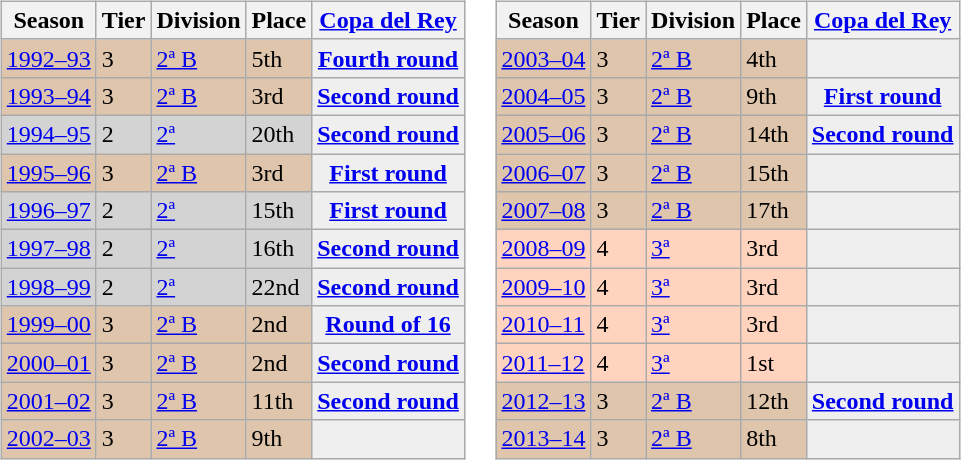<table>
<tr>
<td valign="top" width=0%><br><table class="wikitable">
<tr style="background:#f0f6fa;">
<th>Season</th>
<th>Tier</th>
<th>Division</th>
<th>Place</th>
<th><a href='#'>Copa del Rey</a></th>
</tr>
<tr>
<td style="background:#DEC5AB;"><a href='#'>1992–93</a></td>
<td style="background:#DEC5AB;">3</td>
<td style="background:#DEC5AB;"><a href='#'>2ª B</a></td>
<td style="background:#DEC5AB;">5th</td>
<th style="background:#efefef;"><a href='#'>Fourth round</a></th>
</tr>
<tr>
<td style="background:#DEC5AB;"><a href='#'>1993–94</a></td>
<td style="background:#DEC5AB;">3</td>
<td style="background:#DEC5AB;"><a href='#'>2ª B</a></td>
<td style="background:#DEC5AB;">3rd</td>
<th style="background:#efefef;"><a href='#'>Second round</a></th>
</tr>
<tr>
<td style="background:#D3D3D3;"><a href='#'>1994–95</a></td>
<td style="background:#D3D3D3;">2</td>
<td style="background:#D3D3D3;"><a href='#'>2ª</a></td>
<td style="background:#D3D3D3;">20th</td>
<th style="background:#efefef;"><a href='#'>Second round</a></th>
</tr>
<tr>
<td style="background:#DEC5AB;"><a href='#'>1995–96</a></td>
<td style="background:#DEC5AB;">3</td>
<td style="background:#DEC5AB;"><a href='#'>2ª B</a></td>
<td style="background:#DEC5AB;">3rd</td>
<th style="background:#efefef;"><a href='#'>First round</a></th>
</tr>
<tr>
<td style="background:#D3D3D3;"><a href='#'>1996–97</a></td>
<td style="background:#D3D3D3;">2</td>
<td style="background:#D3D3D3;"><a href='#'>2ª</a></td>
<td style="background:#D3D3D3;">15th</td>
<th style="background:#efefef;"><a href='#'>First round</a></th>
</tr>
<tr>
<td style="background:#D3D3D3;"><a href='#'>1997–98</a></td>
<td style="background:#D3D3D3;">2</td>
<td style="background:#D3D3D3;"><a href='#'>2ª</a></td>
<td style="background:#D3D3D3;">16th</td>
<th style="background:#efefef;"><a href='#'>Second round</a></th>
</tr>
<tr>
<td style="background:#D3D3D3;"><a href='#'>1998–99</a></td>
<td style="background:#D3D3D3;">2</td>
<td style="background:#D3D3D3;"><a href='#'>2ª</a></td>
<td style="background:#D3D3D3;">22nd</td>
<th style="background:#efefef;"><a href='#'>Second round</a></th>
</tr>
<tr>
<td style="background:#DEC5AB;"><a href='#'>1999–00</a></td>
<td style="background:#DEC5AB;">3</td>
<td style="background:#DEC5AB;"><a href='#'>2ª B</a></td>
<td style="background:#DEC5AB;">2nd</td>
<th style="background:#efefef;"><a href='#'>Round of 16</a></th>
</tr>
<tr>
<td style="background:#DEC5AB;"><a href='#'>2000–01</a></td>
<td style="background:#DEC5AB;">3</td>
<td style="background:#DEC5AB;"><a href='#'>2ª B</a></td>
<td style="background:#DEC5AB;">2nd</td>
<th style="background:#efefef;"><a href='#'>Second round</a></th>
</tr>
<tr>
<td style="background:#DEC5AB;"><a href='#'>2001–02</a></td>
<td style="background:#DEC5AB;">3</td>
<td style="background:#DEC5AB;"><a href='#'>2ª B</a></td>
<td style="background:#DEC5AB;">11th</td>
<th style="background:#efefef;"><a href='#'>Second round</a></th>
</tr>
<tr>
<td style="background:#DEC5AB;"><a href='#'>2002–03</a></td>
<td style="background:#DEC5AB;">3</td>
<td style="background:#DEC5AB;"><a href='#'>2ª B</a></td>
<td style="background:#DEC5AB;">9th</td>
<td style="background:#efefef;"></td>
</tr>
</table>
</td>
<td valign="top" width=0%><br><table class="wikitable">
<tr style="background:#f0f6fa;">
<th>Season</th>
<th>Tier</th>
<th>Division</th>
<th>Place</th>
<th><a href='#'>Copa del Rey</a></th>
</tr>
<tr>
<td style="background:#DEC5AB;"><a href='#'>2003–04</a></td>
<td style="background:#DEC5AB;">3</td>
<td style="background:#DEC5AB;"><a href='#'>2ª B</a></td>
<td style="background:#DEC5AB;">4th</td>
<td style="background:#efefef;"></td>
</tr>
<tr>
<td style="background:#DEC5AB;"><a href='#'>2004–05</a></td>
<td style="background:#DEC5AB;">3</td>
<td style="background:#DEC5AB;"><a href='#'>2ª B</a></td>
<td style="background:#DEC5AB;">9th</td>
<th style="background:#efefef;"><a href='#'>First round</a></th>
</tr>
<tr>
<td style="background:#DEC5AB;"><a href='#'>2005–06</a></td>
<td style="background:#DEC5AB;">3</td>
<td style="background:#DEC5AB;"><a href='#'>2ª B</a></td>
<td style="background:#DEC5AB;">14th</td>
<th style="background:#efefef;"><a href='#'>Second round</a></th>
</tr>
<tr>
<td style="background:#DEC5AB;"><a href='#'>2006–07</a></td>
<td style="background:#DEC5AB;">3</td>
<td style="background:#DEC5AB;"><a href='#'>2ª B</a></td>
<td style="background:#DEC5AB;">15th</td>
<th style="background:#efefef;"></th>
</tr>
<tr>
<td style="background:#DEC5AB;"><a href='#'>2007–08</a></td>
<td style="background:#DEC5AB;">3</td>
<td style="background:#DEC5AB;"><a href='#'>2ª B</a></td>
<td style="background:#DEC5AB;">17th</td>
<th style="background:#efefef;"></th>
</tr>
<tr>
<td style="background:#FFD3BD;"><a href='#'>2008–09</a></td>
<td style="background:#FFD3BD;">4</td>
<td style="background:#FFD3BD;"><a href='#'>3ª</a></td>
<td style="background:#FFD3BD;">3rd</td>
<td style="background:#efefef;"></td>
</tr>
<tr>
<td style="background:#FFD3BD;"><a href='#'>2009–10</a></td>
<td style="background:#FFD3BD;">4</td>
<td style="background:#FFD3BD;"><a href='#'>3ª</a></td>
<td style="background:#FFD3BD;">3rd</td>
<td style="background:#efefef;"></td>
</tr>
<tr>
<td style="background:#FFD3BD;"><a href='#'>2010–11</a></td>
<td style="background:#FFD3BD;">4</td>
<td style="background:#FFD3BD;"><a href='#'>3ª</a></td>
<td style="background:#FFD3BD;">3rd</td>
<td style="background:#efefef;"></td>
</tr>
<tr>
<td style="background:#FFD3BD;"><a href='#'>2011–12</a></td>
<td style="background:#FFD3BD;">4</td>
<td style="background:#FFD3BD;"><a href='#'>3ª</a></td>
<td style="background:#FFD3BD;">1st</td>
<td style="background:#efefef;"></td>
</tr>
<tr>
<td style="background:#DEC5AB;"><a href='#'>2012–13</a></td>
<td style="background:#DEC5AB;">3</td>
<td style="background:#DEC5AB;"><a href='#'>2ª B</a></td>
<td style="background:#DEC5AB;">12th</td>
<th style="background:#efefef;"><a href='#'>Second round</a></th>
</tr>
<tr>
<td style="background:#DEC5AB;"><a href='#'>2013–14</a></td>
<td style="background:#DEC5AB;">3</td>
<td style="background:#DEC5AB;"><a href='#'>2ª B</a></td>
<td style="background:#DEC5AB;">8th</td>
<td style="background:#efefef;"></td>
</tr>
</table>
</td>
</tr>
</table>
